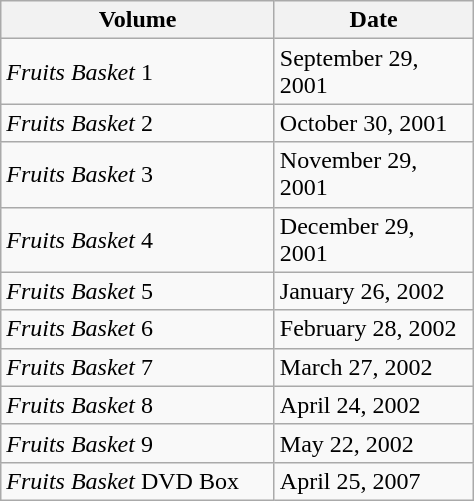<table class="wikitable">
<tr>
<th width="175">Volume</th>
<th width="125">Date</th>
</tr>
<tr>
<td><em>Fruits Basket</em> 1</td>
<td>September 29, 2001</td>
</tr>
<tr>
<td><em>Fruits Basket</em> 2</td>
<td>October 30, 2001</td>
</tr>
<tr>
<td><em>Fruits Basket</em> 3</td>
<td>November 29, 2001</td>
</tr>
<tr>
<td><em>Fruits Basket</em> 4</td>
<td>December 29, 2001</td>
</tr>
<tr>
<td><em>Fruits Basket</em> 5</td>
<td>January 26, 2002</td>
</tr>
<tr>
<td><em>Fruits Basket</em> 6</td>
<td>February 28, 2002</td>
</tr>
<tr>
<td><em>Fruits Basket</em> 7</td>
<td>March 27, 2002</td>
</tr>
<tr>
<td><em>Fruits Basket</em> 8</td>
<td>April 24, 2002</td>
</tr>
<tr>
<td><em>Fruits Basket</em> 9</td>
<td>May 22, 2002</td>
</tr>
<tr>
<td><em>Fruits Basket</em> DVD Box</td>
<td>April 25, 2007</td>
</tr>
</table>
